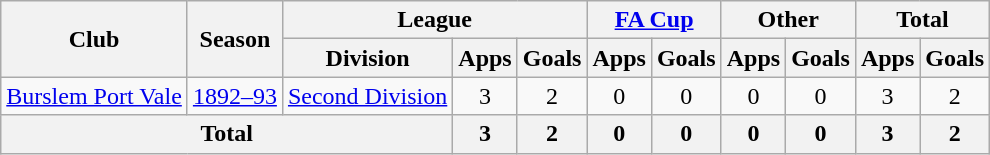<table class="wikitable" style="text-align:center">
<tr>
<th rowspan="2">Club</th>
<th rowspan="2">Season</th>
<th colspan="3">League</th>
<th colspan="2"><a href='#'>FA Cup</a></th>
<th colspan="2">Other</th>
<th colspan="2">Total</th>
</tr>
<tr>
<th>Division</th>
<th>Apps</th>
<th>Goals</th>
<th>Apps</th>
<th>Goals</th>
<th>Apps</th>
<th>Goals</th>
<th>Apps</th>
<th>Goals</th>
</tr>
<tr>
<td rowspan="1"><a href='#'>Burslem Port Vale</a></td>
<td><a href='#'>1892–93</a></td>
<td rowspan="1"><a href='#'>Second Division</a></td>
<td>3</td>
<td>2</td>
<td>0</td>
<td>0</td>
<td>0</td>
<td>0</td>
<td>3</td>
<td>2</td>
</tr>
<tr>
<th colspan="3">Total</th>
<th>3</th>
<th>2</th>
<th>0</th>
<th>0</th>
<th>0</th>
<th>0</th>
<th>3</th>
<th>2</th>
</tr>
</table>
